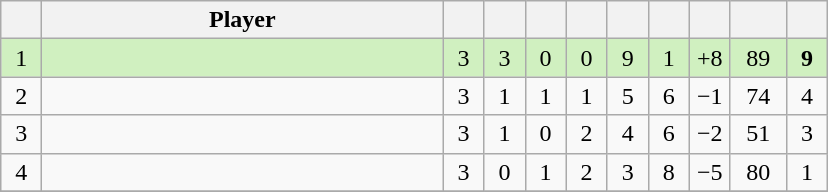<table class="wikitable" style="text-align:center;">
<tr>
<th width=20></th>
<th width=260>Player</th>
<th width=20></th>
<th width=20></th>
<th width=20></th>
<th width=20></th>
<th width=20></th>
<th width=20></th>
<th width=20></th>
<th width=30></th>
<th width=20></th>
</tr>
<tr style="background:#D0F0C0;">
<td>1</td>
<td align=left> <small></small></td>
<td>3</td>
<td>3</td>
<td>0</td>
<td>0</td>
<td>9</td>
<td>1</td>
<td>+8</td>
<td>89</td>
<td><strong>9</strong></td>
</tr>
<tr>
<td>2</td>
<td align=left> <small></small></td>
<td>3</td>
<td>1</td>
<td>1</td>
<td>1</td>
<td>5</td>
<td>6</td>
<td>−1</td>
<td>74</td>
<td>4</td>
</tr>
<tr>
<td>3</td>
<td align=left> <small></small></td>
<td>3</td>
<td>1</td>
<td>0</td>
<td>2</td>
<td>4</td>
<td>6</td>
<td>−2</td>
<td>51</td>
<td>3</td>
</tr>
<tr>
<td>4</td>
<td align=left> <small></small></td>
<td>3</td>
<td>0</td>
<td>1</td>
<td>2</td>
<td>3</td>
<td>8</td>
<td>−5</td>
<td>80</td>
<td>1</td>
</tr>
<tr>
</tr>
</table>
